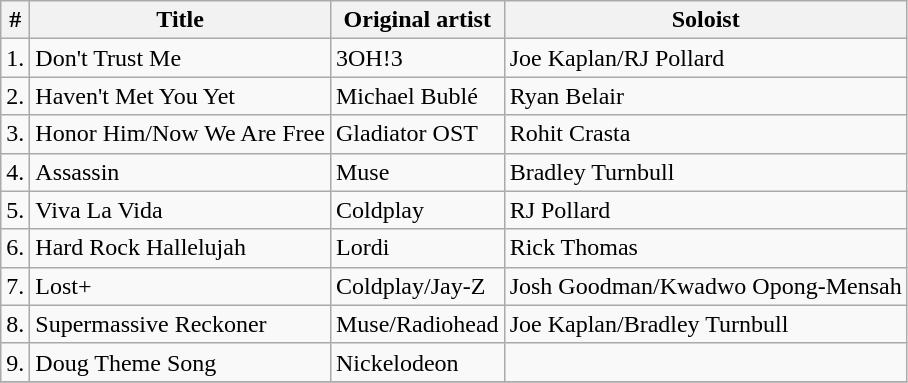<table class="wikitable">
<tr>
<th>#</th>
<th>Title</th>
<th>Original artist</th>
<th>Soloist</th>
</tr>
<tr>
<td>1.</td>
<td>Don't Trust Me</td>
<td>3OH!3</td>
<td>Joe Kaplan/RJ Pollard</td>
</tr>
<tr>
<td>2.</td>
<td>Haven't Met You Yet</td>
<td>Michael Bublé</td>
<td>Ryan Belair</td>
</tr>
<tr>
<td>3.</td>
<td>Honor Him/Now We Are Free</td>
<td>Gladiator OST</td>
<td>Rohit Crasta</td>
</tr>
<tr>
<td>4.</td>
<td>Assassin</td>
<td>Muse</td>
<td>Bradley Turnbull</td>
</tr>
<tr>
<td>5.</td>
<td>Viva La Vida</td>
<td>Coldplay</td>
<td>RJ Pollard</td>
</tr>
<tr>
<td>6.</td>
<td>Hard Rock Hallelujah</td>
<td>Lordi</td>
<td>Rick Thomas</td>
</tr>
<tr>
<td>7.</td>
<td>Lost+</td>
<td>Coldplay/Jay-Z</td>
<td>Josh Goodman/Kwadwo Opong-Mensah</td>
</tr>
<tr>
<td>8.</td>
<td>Supermassive Reckoner</td>
<td>Muse/Radiohead</td>
<td>Joe Kaplan/Bradley Turnbull</td>
</tr>
<tr>
<td>9.</td>
<td>Doug Theme Song</td>
<td>Nickelodeon</td>
<td></td>
</tr>
<tr>
</tr>
</table>
